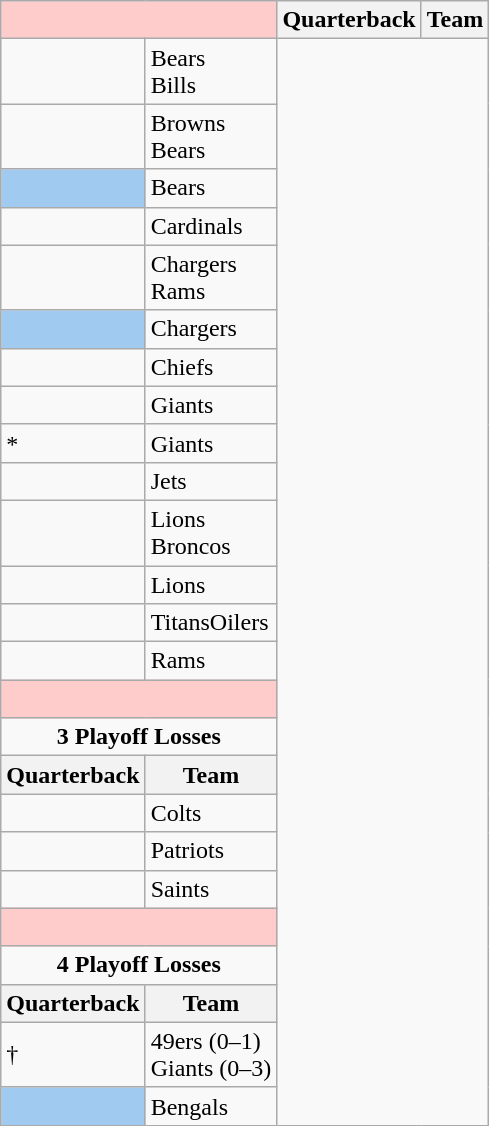<table class="wikitable">
<tr>
<td style="background:  #FFCCCC;color: #FFCCCC"  colspan=2>v</td>
<th>Quarterback</th>
<th>Team</th>
</tr>
<tr>
<td></td>
<td>Bears <br> Bills</td>
</tr>
<tr>
<td></td>
<td>Browns<br>Bears</td>
</tr>
<tr>
<td style="background:#A1CAF1"><strong></strong></td>
<td>Bears</td>
</tr>
<tr>
<td></td>
<td>Cardinals</td>
</tr>
<tr>
<td></td>
<td>Chargers<br>Rams</td>
</tr>
<tr>
<td style="background:#A1CAF1"><strong></strong></td>
<td>Chargers</td>
</tr>
<tr>
<td></td>
<td>Chiefs</td>
</tr>
<tr>
<td></td>
<td>Giants</td>
</tr>
<tr>
<td>*</td>
<td>Giants</td>
</tr>
<tr>
<td></td>
<td>Jets</td>
</tr>
<tr>
<td></td>
<td>Lions<br>Broncos</td>
</tr>
<tr>
<td></td>
<td>Lions</td>
</tr>
<tr>
<td></td>
<td><span>Titans</span>Oilers</td>
</tr>
<tr>
<td></td>
<td>Rams</td>
</tr>
<tr>
<td style="background:  #FFCCCC;color: #FFCCCC"  colspan=2>v</td>
</tr>
<tr style="text-align:center">
<td colspan=2><strong>3 Playoff Losses</strong></td>
</tr>
<tr>
<th>Quarterback</th>
<th>Team</th>
</tr>
<tr>
<td></td>
<td>Colts</td>
</tr>
<tr>
<td></td>
<td>Patriots</td>
</tr>
<tr>
<td></td>
<td>Saints</td>
</tr>
<tr>
<td style="background:  #FFCCCC;color: #FFCCCC"  colspan=2>v</td>
</tr>
<tr style="text-align:center">
<td colspan=2><strong>4 Playoff Losses</strong></td>
</tr>
<tr>
<th>Quarterback</th>
<th>Team</th>
</tr>
<tr>
<td>†</td>
<td>49ers (0–1)<br> Giants (0–3)</td>
</tr>
<tr>
<td style="background:#A1CAF1"><strong></strong></td>
<td>Bengals</td>
</tr>
</table>
